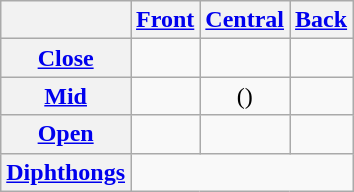<table class="wikitable" style="text-align: center;">
<tr>
<th></th>
<th><a href='#'>Front</a></th>
<th><a href='#'>Central</a></th>
<th><a href='#'>Back</a></th>
</tr>
<tr>
<th><a href='#'>Close</a></th>
<td></td>
<td></td>
<td></td>
</tr>
<tr>
<th><a href='#'>Mid</a></th>
<td></td>
<td>()</td>
<td></td>
</tr>
<tr>
<th><a href='#'>Open</a></th>
<td></td>
<td></td>
<td></td>
</tr>
<tr>
<th><a href='#'>Diphthongs</a></th>
<td colspan="3"></td>
</tr>
</table>
